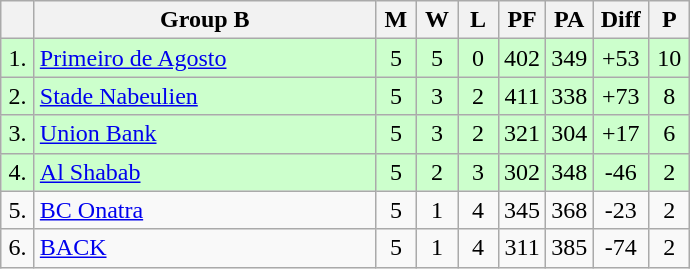<table class="wikitable" style="text-align:center">
<tr>
<th width=15></th>
<th width=220>Group B</th>
<th width=20>M</th>
<th width=20>W</th>
<th width=20>L</th>
<th width=20>PF</th>
<th width=20>PA</th>
<th width=30>Diff</th>
<th width=20>P</th>
</tr>
<tr style="background: #ccffcc;">
<td>1.</td>
<td align=left> <a href='#'>Primeiro de Agosto</a></td>
<td>5</td>
<td>5</td>
<td>0</td>
<td>402</td>
<td>349</td>
<td>+53</td>
<td>10</td>
</tr>
<tr style="background: #ccffcc;">
<td>2.</td>
<td align=left> <a href='#'>Stade Nabeulien</a></td>
<td>5</td>
<td>3</td>
<td>2</td>
<td>411</td>
<td>338</td>
<td>+73</td>
<td>8</td>
</tr>
<tr style="background: #ccffcc;">
<td>3.</td>
<td align=left> <a href='#'>Union Bank</a></td>
<td>5</td>
<td>3</td>
<td>2</td>
<td>321</td>
<td>304</td>
<td>+17</td>
<td>6</td>
</tr>
<tr style="background: #ccffcc;">
<td>4.</td>
<td align=left> <a href='#'>Al Shabab</a></td>
<td>5</td>
<td>2</td>
<td>3</td>
<td>302</td>
<td>348</td>
<td>-46</td>
<td>2</td>
</tr>
<tr>
<td>5.</td>
<td align=left> <a href='#'>BC Onatra</a></td>
<td>5</td>
<td>1</td>
<td>4</td>
<td>345</td>
<td>368</td>
<td>-23</td>
<td>2</td>
</tr>
<tr>
<td>6.</td>
<td align=left> <a href='#'>BACK</a></td>
<td>5</td>
<td>1</td>
<td>4</td>
<td>311</td>
<td>385</td>
<td>-74</td>
<td>2</td>
</tr>
</table>
